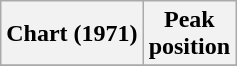<table class="wikitable plainrowheaders" style="text-align:center">
<tr>
<th>Chart (1971)</th>
<th>Peak<br>position</th>
</tr>
<tr>
</tr>
</table>
